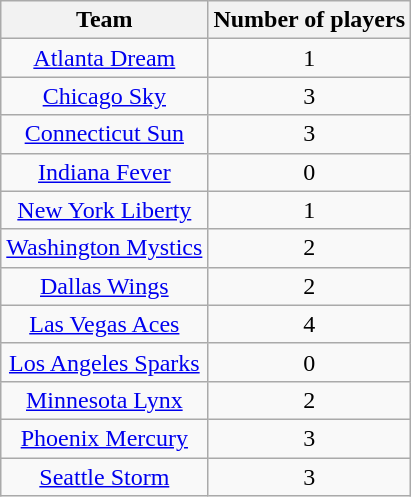<table class="wikitable sortable" style="text-align:center;">
<tr>
<th>Team</th>
<th>Number of players</th>
</tr>
<tr>
<td><a href='#'>Atlanta Dream</a></td>
<td>1</td>
</tr>
<tr>
<td><a href='#'>Chicago Sky</a></td>
<td>3</td>
</tr>
<tr>
<td><a href='#'>Connecticut Sun</a></td>
<td>3</td>
</tr>
<tr>
<td><a href='#'>Indiana Fever</a></td>
<td>0</td>
</tr>
<tr>
<td><a href='#'>New York Liberty</a></td>
<td>1</td>
</tr>
<tr>
<td><a href='#'>Washington Mystics</a></td>
<td>2</td>
</tr>
<tr>
<td><a href='#'>Dallas Wings</a></td>
<td>2</td>
</tr>
<tr>
<td><a href='#'>Las Vegas Aces</a></td>
<td>4</td>
</tr>
<tr>
<td><a href='#'>Los Angeles Sparks</a></td>
<td>0</td>
</tr>
<tr>
<td><a href='#'>Minnesota Lynx</a></td>
<td>2</td>
</tr>
<tr>
<td><a href='#'>Phoenix Mercury</a></td>
<td>3</td>
</tr>
<tr>
<td><a href='#'>Seattle Storm</a></td>
<td>3</td>
</tr>
</table>
